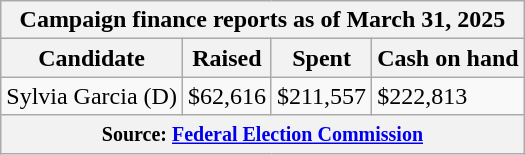<table class="wikitable sortable">
<tr>
<th colspan=4>Campaign finance reports as of March 31, 2025</th>
</tr>
<tr style="text-align:center;">
<th>Candidate</th>
<th>Raised</th>
<th>Spent</th>
<th>Cash on hand</th>
</tr>
<tr>
<td>Sylvia Garcia (D)</td>
<td>$62,616</td>
<td>$211,557</td>
<td>$222,813</td>
</tr>
<tr>
<th colspan="4"><small>Source: <a href='#'>Federal Election Commission</a></small></th>
</tr>
</table>
